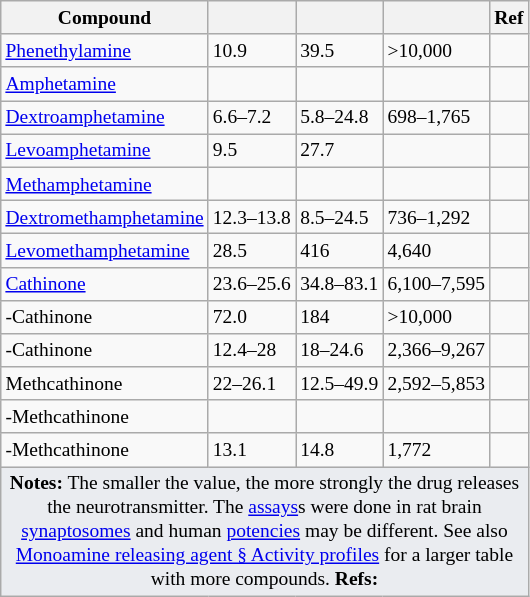<table class="wikitable floatright" style="font-size:small;">
<tr>
<th>Compound</th>
<th data-sort-type="number"></th>
<th data-sort-type="number"></th>
<th data-sort-type="number"></th>
<th>Ref</th>
</tr>
<tr>
<td><a href='#'>Phenethylamine</a></td>
<td>10.9</td>
<td>39.5</td>
<td>>10,000</td>
<td></td>
</tr>
<tr>
<td><a href='#'>Amphetamine</a></td>
<td></td>
<td></td>
<td></td>
<td></td>
</tr>
<tr>
<td><a href='#'>Dextroamphetamine</a></td>
<td>6.6–7.2</td>
<td>5.8–24.8</td>
<td>698–1,765</td>
<td></td>
</tr>
<tr>
<td><a href='#'>Levoamphetamine</a></td>
<td>9.5</td>
<td>27.7</td>
<td></td>
<td></td>
</tr>
<tr>
<td><a href='#'>Methamphetamine</a></td>
<td></td>
<td></td>
<td></td>
<td></td>
</tr>
<tr>
<td><a href='#'>Dextromethamphetamine</a></td>
<td>12.3–13.8</td>
<td>8.5–24.5</td>
<td>736–1,292</td>
<td></td>
</tr>
<tr>
<td><a href='#'>Levomethamphetamine</a></td>
<td>28.5</td>
<td>416</td>
<td>4,640</td>
<td></td>
</tr>
<tr>
<td><a href='#'>Cathinone</a></td>
<td>23.6–25.6</td>
<td>34.8–83.1</td>
<td>6,100–7,595</td>
<td></td>
</tr>
<tr>
<td>-Cathinone</td>
<td>72.0</td>
<td>184</td>
<td>>10,000</td>
<td></td>
</tr>
<tr>
<td>-Cathinone</td>
<td>12.4–28</td>
<td>18–24.6</td>
<td>2,366–9,267</td>
<td></td>
</tr>
<tr>
<td>Methcathinone</td>
<td>22–26.1</td>
<td>12.5–49.9</td>
<td>2,592–5,853</td>
<td></td>
</tr>
<tr>
<td>-Methcathinone</td>
<td></td>
<td></td>
<td></td>
<td></td>
</tr>
<tr>
<td>-Methcathinone</td>
<td>13.1</td>
<td>14.8</td>
<td>1,772</td>
<td></td>
</tr>
<tr>
<td colspan="5" style="width: 1px; background-color:#eaecf0; text-align: center;"><strong>Notes:</strong> The smaller the value, the more strongly the drug releases the neurotransmitter. The <a href='#'>assays</a>s were done in rat brain <a href='#'>synaptosomes</a> and human <a href='#'>potencies</a> may be different. See also <a href='#'>Monoamine releasing agent § Activity profiles</a> for a larger table with more compounds. <strong>Refs:</strong> </td>
</tr>
</table>
